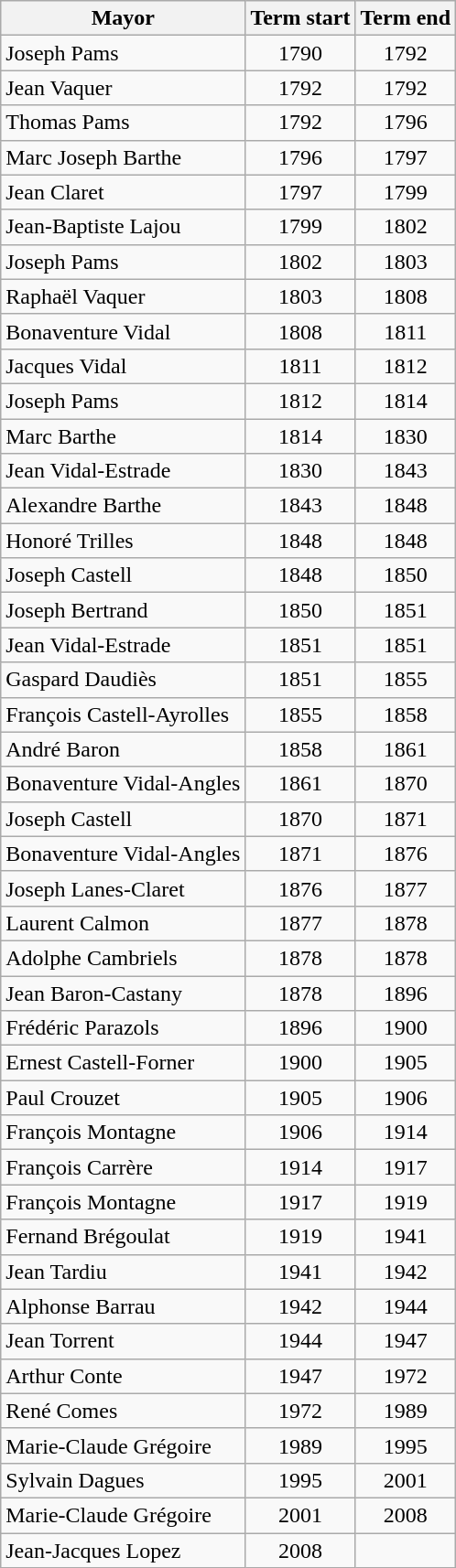<table class="wikitable">
<tr>
<th>Mayor</th>
<th>Term start</th>
<th>Term end</th>
</tr>
<tr>
<td>Joseph Pams</td>
<td align=center>1790</td>
<td align=center>1792</td>
</tr>
<tr>
<td>Jean Vaquer</td>
<td align=center>1792</td>
<td align=center>1792</td>
</tr>
<tr>
<td>Thomas Pams</td>
<td align=center>1792</td>
<td align=center>1796</td>
</tr>
<tr>
<td>Marc Joseph Barthe</td>
<td align=center>1796</td>
<td align=center>1797</td>
</tr>
<tr>
<td>Jean Claret</td>
<td align=center>1797</td>
<td align=center>1799</td>
</tr>
<tr>
<td>Jean-Baptiste Lajou</td>
<td align=center>1799</td>
<td align=center>1802</td>
</tr>
<tr>
<td>Joseph Pams</td>
<td align=center>1802</td>
<td align=center>1803</td>
</tr>
<tr>
<td>Raphaël Vaquer</td>
<td align=center>1803</td>
<td align=center>1808</td>
</tr>
<tr>
<td>Bonaventure Vidal</td>
<td align=center>1808</td>
<td align=center>1811</td>
</tr>
<tr>
<td>Jacques Vidal</td>
<td align=center>1811</td>
<td align=center>1812</td>
</tr>
<tr>
<td>Joseph Pams</td>
<td align=center>1812</td>
<td align=center>1814</td>
</tr>
<tr>
<td>Marc Barthe</td>
<td align=center>1814</td>
<td align=center>1830</td>
</tr>
<tr>
<td>Jean Vidal-Estrade</td>
<td align=center>1830</td>
<td align=center>1843</td>
</tr>
<tr>
<td>Alexandre Barthe</td>
<td align=center>1843</td>
<td align=center>1848</td>
</tr>
<tr>
<td>Honoré Trilles</td>
<td align=center>1848</td>
<td align=center>1848</td>
</tr>
<tr>
<td>Joseph Castell</td>
<td align=center>1848</td>
<td align=center>1850</td>
</tr>
<tr>
<td>Joseph Bertrand</td>
<td align=center>1850</td>
<td align=center>1851</td>
</tr>
<tr>
<td>Jean Vidal-Estrade</td>
<td align=center>1851</td>
<td align=center>1851</td>
</tr>
<tr>
<td>Gaspard Daudiès</td>
<td align=center>1851</td>
<td align=center>1855</td>
</tr>
<tr>
<td>François Castell-Ayrolles</td>
<td align=center>1855</td>
<td align=center>1858</td>
</tr>
<tr>
<td>André Baron</td>
<td align=center>1858</td>
<td align=center>1861</td>
</tr>
<tr>
<td>Bonaventure Vidal-Angles</td>
<td align=center>1861</td>
<td align=center>1870</td>
</tr>
<tr>
<td>Joseph Castell</td>
<td align=center>1870</td>
<td align=center>1871</td>
</tr>
<tr>
<td>Bonaventure Vidal-Angles</td>
<td align=center>1871</td>
<td align=center>1876</td>
</tr>
<tr>
<td>Joseph Lanes-Claret</td>
<td align=center>1876</td>
<td align=center>1877</td>
</tr>
<tr>
<td>Laurent Calmon</td>
<td align=center>1877</td>
<td align=center>1878</td>
</tr>
<tr>
<td>Adolphe Cambriels</td>
<td align=center>1878</td>
<td align=center>1878</td>
</tr>
<tr>
<td>Jean Baron-Castany</td>
<td align=center>1878</td>
<td align=center>1896</td>
</tr>
<tr>
<td>Frédéric Parazols</td>
<td align=center>1896</td>
<td align=center>1900</td>
</tr>
<tr>
<td>Ernest Castell-Forner</td>
<td align=center>1900</td>
<td align=center>1905</td>
</tr>
<tr>
<td>Paul Crouzet</td>
<td align=center>1905</td>
<td align=center>1906</td>
</tr>
<tr>
<td>François Montagne</td>
<td align=center>1906</td>
<td align=center>1914</td>
</tr>
<tr>
<td>François Carrère</td>
<td align=center>1914</td>
<td align=center>1917</td>
</tr>
<tr>
<td>François Montagne</td>
<td align=center>1917</td>
<td align=center>1919</td>
</tr>
<tr>
<td>Fernand Brégoulat</td>
<td align=center>1919</td>
<td align=center>1941</td>
</tr>
<tr>
<td>Jean Tardiu</td>
<td align=center>1941</td>
<td align=center>1942</td>
</tr>
<tr>
<td>Alphonse Barrau</td>
<td align=center>1942</td>
<td align=center>1944</td>
</tr>
<tr>
<td>Jean Torrent</td>
<td align=center>1944</td>
<td align=center>1947</td>
</tr>
<tr>
<td>Arthur Conte</td>
<td align=center>1947</td>
<td align=center>1972</td>
</tr>
<tr>
<td>René Comes</td>
<td align=center>1972</td>
<td align=center>1989</td>
</tr>
<tr>
<td>Marie-Claude Grégoire</td>
<td align=center>1989</td>
<td align=center>1995</td>
</tr>
<tr>
<td>Sylvain Dagues</td>
<td align=center>1995</td>
<td align=center>2001</td>
</tr>
<tr>
<td>Marie-Claude Grégoire</td>
<td align=center>2001</td>
<td align=center>2008</td>
</tr>
<tr>
<td>Jean-Jacques Lopez</td>
<td align=center>2008</td>
<td align=center></td>
</tr>
</table>
